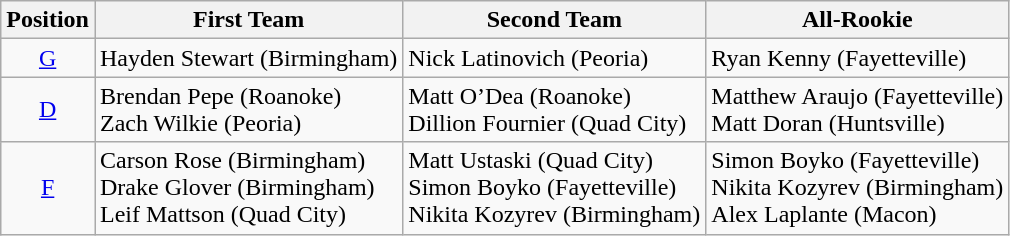<table class="wikitable">
<tr>
<th>Position</th>
<th>First Team</th>
<th>Second Team</th>
<th>All-Rookie</th>
</tr>
<tr>
<td align=center><a href='#'>G</a></td>
<td>Hayden Stewart (Birmingham)</td>
<td>Nick Latinovich (Peoria)</td>
<td>Ryan Kenny (Fayetteville)</td>
</tr>
<tr>
<td align=center><a href='#'>D</a></td>
<td>Brendan Pepe (Roanoke)<br> Zach Wilkie (Peoria)</td>
<td>Matt O’Dea (Roanoke)<br> Dillion Fournier (Quad City)</td>
<td>Matthew Araujo (Fayetteville)<br> Matt Doran (Huntsville)</td>
</tr>
<tr>
<td align=center><a href='#'>F</a></td>
<td>Carson Rose (Birmingham)<br> Drake Glover (Birmingham)<br> Leif Mattson (Quad City)</td>
<td>Matt Ustaski (Quad City)<br> Simon Boyko (Fayetteville) <br> Nikita Kozyrev (Birmingham)</td>
<td>Simon Boyko (Fayetteville)<br> Nikita Kozyrev (Birmingham)<br> Alex Laplante (Macon)</td>
</tr>
</table>
